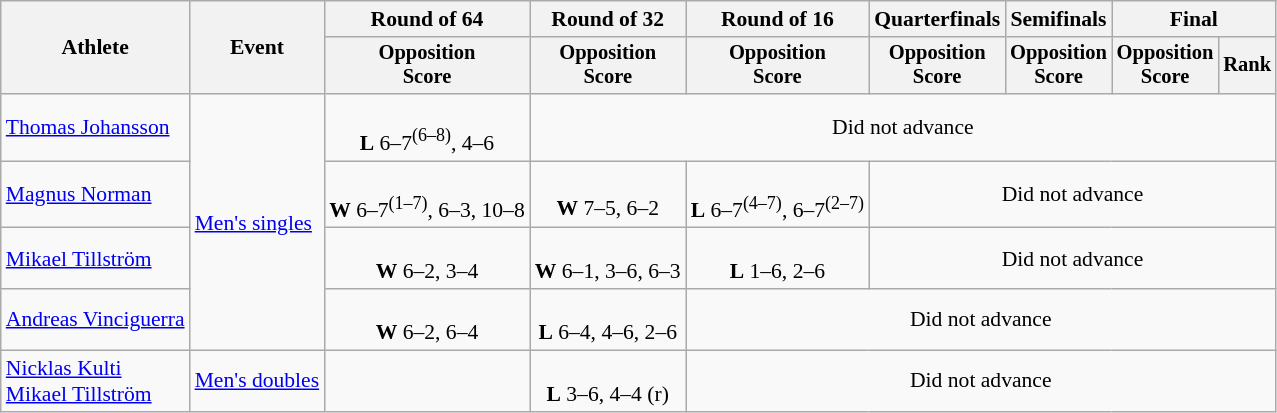<table class=wikitable style="font-size:90%">
<tr>
<th rowspan="2">Athlete</th>
<th rowspan="2">Event</th>
<th>Round of 64</th>
<th>Round of 32</th>
<th>Round of 16</th>
<th>Quarterfinals</th>
<th>Semifinals</th>
<th colspan=2>Final</th>
</tr>
<tr style="font-size:95%">
<th>Opposition<br>Score</th>
<th>Opposition<br>Score</th>
<th>Opposition<br>Score</th>
<th>Opposition<br>Score</th>
<th>Opposition<br>Score</th>
<th>Opposition<br>Score</th>
<th>Rank</th>
</tr>
<tr>
<td><a href='#'>Thomas Johansson</a></td>
<td rowspan=4><a href='#'>Men's singles</a></td>
<td align=center><br><strong>L</strong> 6–7<sup>(6–8)</sup>, 4–6</td>
<td colspan="6" align=center>Did not advance</td>
</tr>
<tr>
<td><a href='#'>Magnus Norman</a></td>
<td align=center><br><strong>W</strong> 6–7<sup>(1–7)</sup>, 6–3, 10–8</td>
<td align=center><br><strong>W</strong> 7–5, 6–2</td>
<td align=center><br><strong>L</strong> 6–7<sup>(4–7)</sup>, 6–7<sup>(2–7)</sup></td>
<td colspan="4" align=center>Did not advance</td>
</tr>
<tr>
<td><a href='#'>Mikael Tillström</a></td>
<td align=center><br><strong>W</strong> 6–2, 3–4</td>
<td align=center><br><strong>W</strong> 6–1, 3–6, 6–3</td>
<td align=center><br><strong>L</strong> 1–6, 2–6</td>
<td colspan="4" align=center>Did not advance</td>
</tr>
<tr>
<td><a href='#'>Andreas Vinciguerra</a></td>
<td align=center><br><strong>W</strong> 6–2, 6–4</td>
<td align=center><br><strong>L</strong> 6–4, 4–6, 2–6</td>
<td colspan="5" align=center>Did not advance</td>
</tr>
<tr>
<td><a href='#'>Nicklas Kulti</a><br><a href='#'>Mikael Tillström</a></td>
<td><a href='#'>Men's doubles</a></td>
<td></td>
<td align=center><br><strong>L</strong> 3–6, 4–4 (r)</td>
<td colspan="5" align=center>Did not advance</td>
</tr>
</table>
